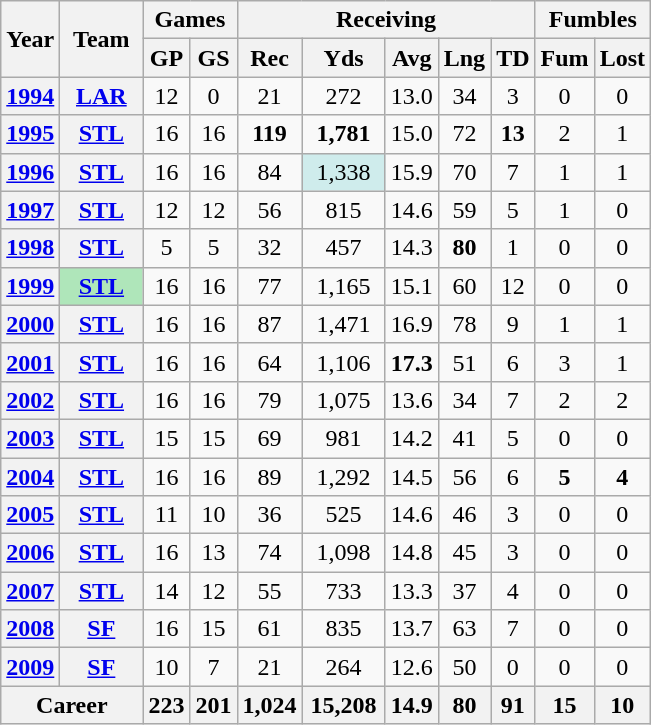<table class=wikitable style="text-align:center;">
<tr>
<th rowspan="2">Year</th>
<th rowspan="2">Team</th>
<th colspan="2">Games</th>
<th colspan="5">Receiving</th>
<th colspan="2">Fumbles</th>
</tr>
<tr>
<th>GP</th>
<th>GS</th>
<th>Rec</th>
<th>Yds</th>
<th>Avg</th>
<th>Lng</th>
<th>TD</th>
<th>Fum</th>
<th>Lost</th>
</tr>
<tr>
<th><a href='#'>1994</a></th>
<th><a href='#'>LAR</a></th>
<td>12</td>
<td>0</td>
<td>21</td>
<td>272</td>
<td>13.0</td>
<td>34</td>
<td>3</td>
<td>0</td>
<td>0</td>
</tr>
<tr>
<th><a href='#'>1995</a></th>
<th><a href='#'>STL</a></th>
<td>16</td>
<td>16</td>
<td><strong>119</strong></td>
<td><strong>1,781</strong></td>
<td>15.0</td>
<td>72</td>
<td><strong>13</strong></td>
<td>2</td>
<td>1</td>
</tr>
<tr>
<th><a href='#'>1996</a></th>
<th><a href='#'>STL</a></th>
<td>16</td>
<td>16</td>
<td>84</td>
<td style="background:#cfecec; width:3em;">1,338</td>
<td>15.9</td>
<td>70</td>
<td>7</td>
<td>1</td>
<td>1</td>
</tr>
<tr>
<th><a href='#'>1997</a></th>
<th><a href='#'>STL</a></th>
<td>12</td>
<td>12</td>
<td>56</td>
<td>815</td>
<td>14.6</td>
<td>59</td>
<td>5</td>
<td>1</td>
<td>0</td>
</tr>
<tr>
<th><a href='#'>1998</a></th>
<th><a href='#'>STL</a></th>
<td>5</td>
<td>5</td>
<td>32</td>
<td>457</td>
<td>14.3</td>
<td><strong>80</strong></td>
<td>1</td>
<td>0</td>
<td>0</td>
</tr>
<tr>
<th><a href='#'>1999</a></th>
<th style="background:#afe6ba; width:3em;"><a href='#'>STL</a></th>
<td>16</td>
<td>16</td>
<td>77</td>
<td>1,165</td>
<td>15.1</td>
<td>60</td>
<td>12</td>
<td>0</td>
<td>0</td>
</tr>
<tr>
<th><a href='#'>2000</a></th>
<th><a href='#'>STL</a></th>
<td>16</td>
<td>16</td>
<td>87</td>
<td>1,471</td>
<td>16.9</td>
<td>78</td>
<td>9</td>
<td>1</td>
<td>1</td>
</tr>
<tr>
<th><a href='#'>2001</a></th>
<th><a href='#'>STL</a></th>
<td>16</td>
<td>16</td>
<td>64</td>
<td>1,106</td>
<td><strong>17.3</strong></td>
<td>51</td>
<td>6</td>
<td>3</td>
<td>1</td>
</tr>
<tr>
<th><a href='#'>2002</a></th>
<th><a href='#'>STL</a></th>
<td>16</td>
<td>16</td>
<td>79</td>
<td>1,075</td>
<td>13.6</td>
<td>34</td>
<td>7</td>
<td>2</td>
<td>2</td>
</tr>
<tr>
<th><a href='#'>2003</a></th>
<th><a href='#'>STL</a></th>
<td>15</td>
<td>15</td>
<td>69</td>
<td>981</td>
<td>14.2</td>
<td>41</td>
<td>5</td>
<td>0</td>
<td>0</td>
</tr>
<tr>
<th><a href='#'>2004</a></th>
<th><a href='#'>STL</a></th>
<td>16</td>
<td>16</td>
<td>89</td>
<td>1,292</td>
<td>14.5</td>
<td>56</td>
<td>6</td>
<td><strong>5</strong></td>
<td><strong>4</strong></td>
</tr>
<tr>
<th><a href='#'>2005</a></th>
<th><a href='#'>STL</a></th>
<td>11</td>
<td>10</td>
<td>36</td>
<td>525</td>
<td>14.6</td>
<td>46</td>
<td>3</td>
<td>0</td>
<td>0</td>
</tr>
<tr>
<th><a href='#'>2006</a></th>
<th><a href='#'>STL</a></th>
<td>16</td>
<td>13</td>
<td>74</td>
<td>1,098</td>
<td>14.8</td>
<td>45</td>
<td>3</td>
<td>0</td>
<td>0</td>
</tr>
<tr>
<th><a href='#'>2007</a></th>
<th><a href='#'>STL</a></th>
<td>14</td>
<td>12</td>
<td>55</td>
<td>733</td>
<td>13.3</td>
<td>37</td>
<td>4</td>
<td>0</td>
<td>0</td>
</tr>
<tr>
<th><a href='#'>2008</a></th>
<th><a href='#'>SF</a></th>
<td>16</td>
<td>15</td>
<td>61</td>
<td>835</td>
<td>13.7</td>
<td>63</td>
<td>7</td>
<td>0</td>
<td>0</td>
</tr>
<tr>
<th><a href='#'>2009</a></th>
<th><a href='#'>SF</a></th>
<td>10</td>
<td>7</td>
<td>21</td>
<td>264</td>
<td>12.6</td>
<td>50</td>
<td>0</td>
<td>0</td>
<td>0</td>
</tr>
<tr>
<th colspan="2">Career</th>
<th>223</th>
<th>201</th>
<th>1,024</th>
<th>15,208</th>
<th>14.9</th>
<th>80</th>
<th>91</th>
<th>15</th>
<th>10</th>
</tr>
</table>
